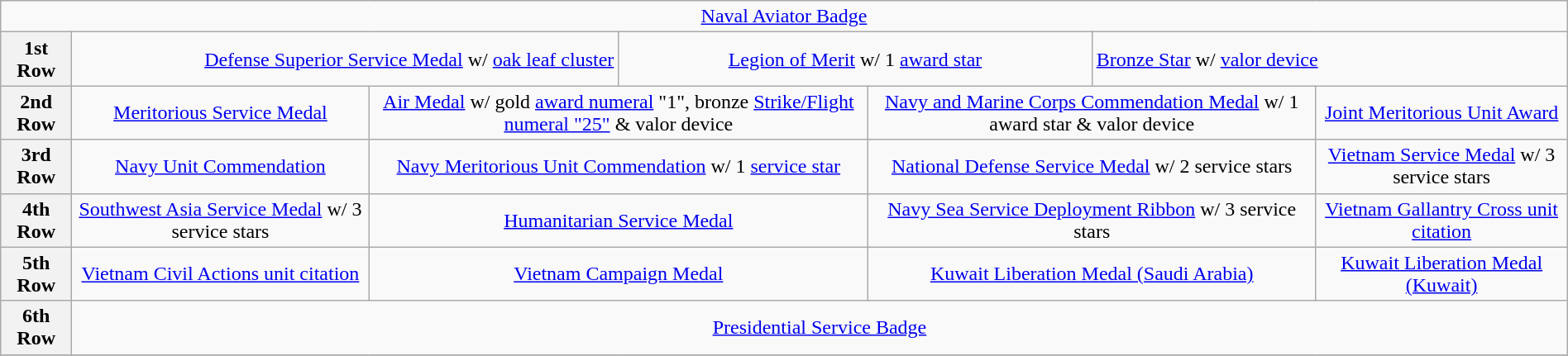<table class="wikitable" style="margin:1em auto; text-align:center;">
<tr>
<td colspan="12"><a href='#'>Naval Aviator Badge</a></td>
</tr>
<tr>
<th>1st Row</th>
<td colspan="4" align="right"><a href='#'>Defense Superior Service Medal</a> w/ <a href='#'>oak leaf cluster</a></td>
<td colspan="4"><a href='#'>Legion of Merit</a> w/ 1 <a href='#'>award star</a></td>
<td colspan="4" align="left"><a href='#'>Bronze Star</a> w/ <a href='#'>valor device</a></td>
</tr>
<tr>
<th>2nd Row</th>
<td colspan="3"><a href='#'>Meritorious Service Medal</a></td>
<td colspan="3"><a href='#'>Air Medal</a> w/ gold <a href='#'>award numeral</a> "1", bronze <a href='#'>Strike/Flight numeral "25"</a> & valor device</td>
<td colspan="3"><a href='#'>Navy and Marine Corps Commendation Medal</a> w/ 1 award star & valor device</td>
<td colspan="3"><a href='#'>Joint Meritorious Unit Award</a></td>
</tr>
<tr>
<th>3rd Row</th>
<td colspan="3"><a href='#'>Navy Unit Commendation</a></td>
<td colspan="3"><a href='#'>Navy Meritorious Unit Commendation</a> w/ 1 <a href='#'>service star</a></td>
<td colspan="3"><a href='#'>National Defense Service Medal</a> w/ 2 service stars</td>
<td colspan="3"><a href='#'>Vietnam Service Medal</a> w/ 3 service stars</td>
</tr>
<tr>
<th>4th Row</th>
<td colspan="3"><a href='#'>Southwest Asia Service Medal</a> w/ 3 service stars</td>
<td colspan="3"><a href='#'>Humanitarian Service Medal</a></td>
<td colspan="3"><a href='#'>Navy Sea Service Deployment Ribbon</a> w/ 3 service stars</td>
<td colspan="3"><a href='#'>Vietnam Gallantry Cross unit citation</a></td>
</tr>
<tr>
<th>5th Row</th>
<td colspan="3"><a href='#'>Vietnam Civil Actions unit citation</a></td>
<td colspan="3"><a href='#'>Vietnam Campaign Medal</a></td>
<td colspan="3"><a href='#'>Kuwait Liberation Medal (Saudi Arabia)</a></td>
<td colspan="3"><a href='#'>Kuwait Liberation Medal (Kuwait)</a></td>
</tr>
<tr>
<th>6th Row</th>
<td colspan="12"><a href='#'>Presidential Service Badge</a></td>
</tr>
<tr>
</tr>
</table>
